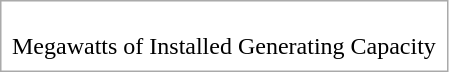<table style="border:solid 1px #aaa;" cellpadding="7" cellspacing="0">
<tr>
<td></td>
</tr>
<tr>
<td>Megawatts of Installed Generating Capacity</td>
</tr>
</table>
